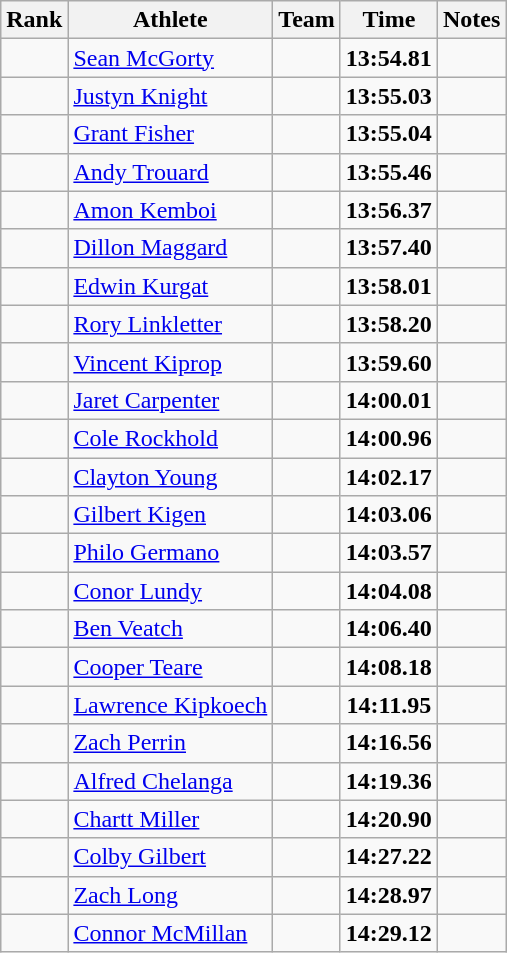<table class="wikitable sortable" style="text-align:center">
<tr>
<th>Rank</th>
<th>Athlete</th>
<th>Team</th>
<th>Time</th>
<th>Notes</th>
</tr>
<tr>
<td></td>
<td align=left><a href='#'>Sean McGorty</a></td>
<td></td>
<td><strong>13:54.81</strong></td>
<td></td>
</tr>
<tr>
<td></td>
<td align=left> <a href='#'>Justyn Knight</a></td>
<td></td>
<td><strong>13:55.03</strong></td>
<td></td>
</tr>
<tr>
<td></td>
<td align=left><a href='#'>Grant Fisher</a></td>
<td></td>
<td><strong>13:55.04</strong></td>
<td></td>
</tr>
<tr>
<td></td>
<td align=left><a href='#'>Andy Trouard</a></td>
<td></td>
<td><strong>13:55.46</strong></td>
<td></td>
</tr>
<tr>
<td></td>
<td align=left> <a href='#'>Amon Kemboi</a></td>
<td></td>
<td><strong>13:56.37</strong></td>
<td></td>
</tr>
<tr>
<td></td>
<td align=left><a href='#'>Dillon Maggard</a></td>
<td></td>
<td><strong>13:57.40</strong></td>
<td></td>
</tr>
<tr>
<td></td>
<td align=left> <a href='#'>Edwin Kurgat</a></td>
<td></td>
<td><strong>13:58.01</strong></td>
<td></td>
</tr>
<tr>
<td></td>
<td align=left> <a href='#'>Rory Linkletter</a></td>
<td></td>
<td><strong>13:58.20</strong></td>
<td></td>
</tr>
<tr>
<td></td>
<td align=left> <a href='#'>Vincent Kiprop</a></td>
<td></td>
<td><strong>13:59.60</strong></td>
<td></td>
</tr>
<tr>
<td></td>
<td align=left><a href='#'>Jaret Carpenter</a></td>
<td></td>
<td><strong>14:00.01</strong></td>
<td></td>
</tr>
<tr>
<td></td>
<td align=left><a href='#'>Cole Rockhold</a></td>
<td></td>
<td><strong>14:00.96</strong></td>
<td></td>
</tr>
<tr>
<td></td>
<td align=left><a href='#'>Clayton Young</a></td>
<td></td>
<td><strong>14:02.17</strong></td>
<td></td>
</tr>
<tr>
<td></td>
<td align=left> <a href='#'>Gilbert Kigen</a></td>
<td></td>
<td><strong>14:03.06</strong></td>
<td></td>
</tr>
<tr>
<td></td>
<td align=left><a href='#'>Philo Germano</a></td>
<td></td>
<td><strong>14:03.57</strong></td>
<td></td>
</tr>
<tr>
<td></td>
<td align=left><a href='#'>Conor Lundy</a></td>
<td></td>
<td><strong>14:04.08</strong></td>
<td></td>
</tr>
<tr>
<td></td>
<td align=left><a href='#'>Ben Veatch</a></td>
<td></td>
<td><strong>14:06.40</strong></td>
<td></td>
</tr>
<tr>
<td></td>
<td align=left><a href='#'>Cooper Teare</a></td>
<td></td>
<td><strong>14:08.18</strong></td>
<td></td>
</tr>
<tr>
<td></td>
<td align=left> <a href='#'>Lawrence Kipkoech</a></td>
<td></td>
<td><strong>14:11.95</strong></td>
<td></td>
</tr>
<tr>
<td></td>
<td align=left><a href='#'>Zach Perrin</a></td>
<td></td>
<td><strong>14:16.56</strong></td>
<td></td>
</tr>
<tr>
<td></td>
<td align=left> <a href='#'>Alfred Chelanga</a></td>
<td></td>
<td><strong>14:19.36</strong></td>
<td></td>
</tr>
<tr>
<td></td>
<td align=left> <a href='#'>Chartt Miller</a></td>
<td></td>
<td><strong>14:20.90</strong></td>
<td></td>
</tr>
<tr>
<td></td>
<td align=left><a href='#'>Colby Gilbert</a></td>
<td></td>
<td><strong>14:27.22</strong></td>
<td></td>
</tr>
<tr>
<td></td>
<td align=left><a href='#'>Zach Long</a></td>
<td></td>
<td><strong>14:28.97</strong></td>
<td></td>
</tr>
<tr>
<td></td>
<td align=left><a href='#'>Connor McMillan</a></td>
<td></td>
<td><strong>14:29.12</strong></td>
<td></td>
</tr>
</table>
